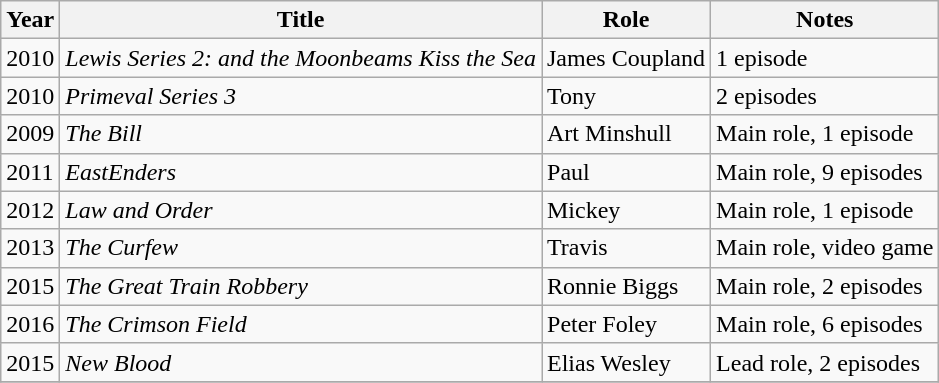<table class="wikitable sortable">
<tr>
<th>Year</th>
<th>Title</th>
<th>Role</th>
<th class="unsortable">Notes</th>
</tr>
<tr>
<td>2010</td>
<td><em>Lewis Series 2: and the Moonbeams Kiss the Sea</em></td>
<td>James Coupland</td>
<td>1 episode</td>
</tr>
<tr>
<td>2010</td>
<td><em>Primeval Series 3</em></td>
<td>Tony</td>
<td>2 episodes</td>
</tr>
<tr>
<td>2009</td>
<td><em>The Bill</em></td>
<td>Art Minshull</td>
<td>Main role, 1 episode</td>
</tr>
<tr>
<td>2011</td>
<td><em>EastEnders</em></td>
<td>Paul</td>
<td>Main role, 9 episodes</td>
</tr>
<tr>
<td>2012</td>
<td><em>Law and Order</em></td>
<td>Mickey</td>
<td>Main role, 1 episode</td>
</tr>
<tr>
<td>2013</td>
<td><em>The Curfew</em></td>
<td>Travis</td>
<td>Main role, video game</td>
</tr>
<tr>
<td>2015</td>
<td><em>The Great Train Robbery</em></td>
<td>Ronnie Biggs</td>
<td>Main role, 2 episodes</td>
</tr>
<tr>
<td>2016</td>
<td><em>The Crimson Field</em></td>
<td>Peter Foley</td>
<td>Main role, 6 episodes</td>
</tr>
<tr>
<td>2015</td>
<td><em>New Blood</em></td>
<td>Elias Wesley</td>
<td>Lead role, 2 episodes</td>
</tr>
<tr>
</tr>
</table>
